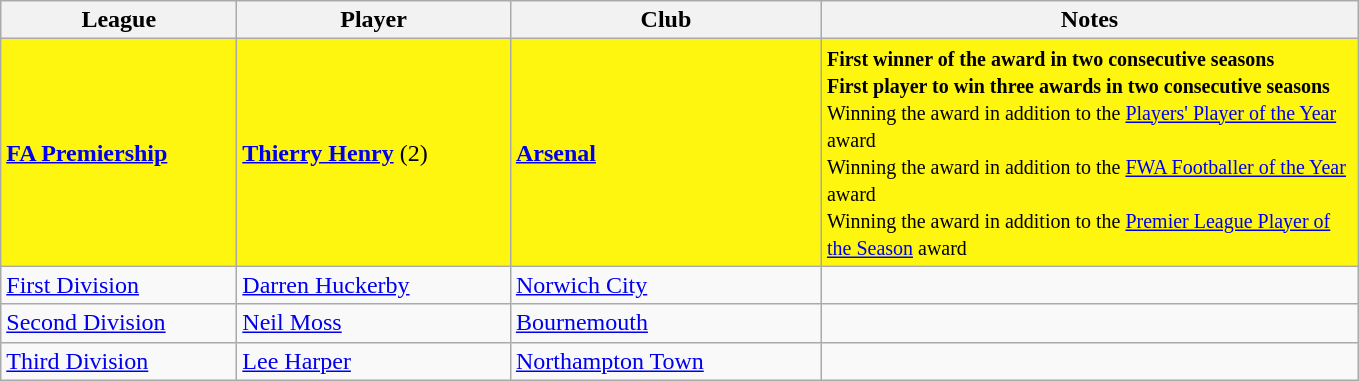<table class="wikitable">
<tr>
<th>League</th>
<th>Player</th>
<th>Club</th>
<th width="350px">Notes</th>
</tr>
<tr bgcolor=#FFF60F>
<td width="150px"><strong><a href='#'>FA Premiership</a></strong></td>
<td width="175px"> <strong><a href='#'>Thierry Henry</a></strong> (2)</td>
<td width="200px"><strong><a href='#'>Arsenal</a></strong></td>
<td><small><strong>First winner of the award in two consecutive seasons</strong><br><strong>First player to win three awards in two consecutive seasons</strong><br>Winning the award in addition to the <a href='#'>Players' Player of the Year</a> award<br>Winning the award in addition to the <a href='#'>FWA Footballer of the Year</a> award <br>Winning the award in addition to the <a href='#'>Premier League Player of the Season</a> award</small></td>
</tr>
<tr>
<td><a href='#'>First Division</a></td>
<td> <a href='#'>Darren Huckerby</a></td>
<td><a href='#'>Norwich City</a></td>
<td></td>
</tr>
<tr>
<td><a href='#'>Second Division</a></td>
<td> <a href='#'>Neil Moss</a></td>
<td><a href='#'>Bournemouth</a></td>
<td></td>
</tr>
<tr>
<td><a href='#'>Third Division</a></td>
<td> <a href='#'>Lee Harper</a></td>
<td><a href='#'>Northampton Town</a></td>
<td></td>
</tr>
</table>
